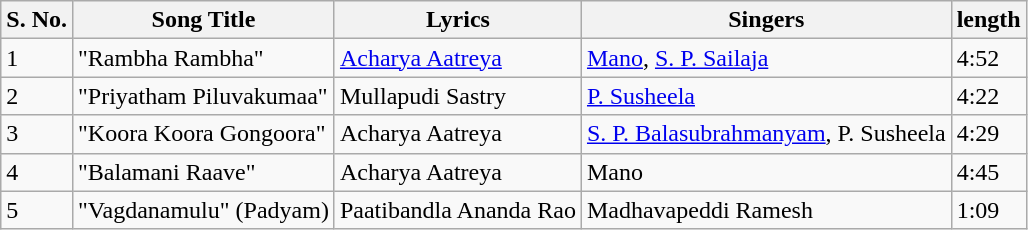<table class="wikitable">
<tr>
<th>S. No.</th>
<th>Song Title</th>
<th>Lyrics</th>
<th>Singers</th>
<th>length</th>
</tr>
<tr>
<td>1</td>
<td>"Rambha Rambha"</td>
<td><a href='#'>Acharya Aatreya</a></td>
<td><a href='#'>Mano</a>, <a href='#'>S. P. Sailaja</a></td>
<td>4:52</td>
</tr>
<tr>
<td>2</td>
<td>"Priyatham Piluvakumaa"</td>
<td>Mullapudi Sastry</td>
<td><a href='#'>P. Susheela</a></td>
<td>4:22</td>
</tr>
<tr>
<td>3</td>
<td>"Koora Koora Gongoora"</td>
<td>Acharya Aatreya</td>
<td><a href='#'>S. P. Balasubrahmanyam</a>, P. Susheela</td>
<td>4:29</td>
</tr>
<tr>
<td>4</td>
<td>"Balamani Raave"</td>
<td>Acharya Aatreya</td>
<td>Mano</td>
<td>4:45</td>
</tr>
<tr>
<td>5</td>
<td>"Vagdanamulu" (Padyam)</td>
<td>Paatibandla Ananda Rao</td>
<td>Madhavapeddi Ramesh</td>
<td>1:09</td>
</tr>
</table>
